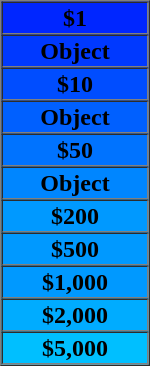<table border=1 cellspacing=0 cellpadding=1 width=100px|->
<tr>
<td bgcolor="#0026FF" align=center><span><strong>$1</strong></span></td>
</tr>
<tr>
<td bgcolor="#0039FF" align=center><span><strong>Object</strong></span></td>
</tr>
<tr>
<td bgcolor="#004DFF" align=center><span><strong>$10</strong></span></td>
</tr>
<tr>
<td bgcolor="#0060FF" align=center><span><strong>Object</strong></span></td>
</tr>
<tr>
<td bgcolor="#0073FF" align=center><span><strong>$50</strong></span></td>
</tr>
<tr>
<td bgcolor="#0086FF" align=center><span><strong>Object</strong></span></td>
</tr>
<tr>
<td bgcolor="#0099FF" align=center><span><strong>$200</strong></span></td>
</tr>
<tr>
<td bgcolor="#0099FF" align=center><span><strong>$500</strong></span></td>
</tr>
<tr>
<td bgcolor="#0099FF" align=center><span><strong>$1,000</strong></span></td>
</tr>
<tr>
<td bgcolor="#00ACFF" align=center><span><strong>$2,000</strong></span></td>
</tr>
<tr>
<td bgcolor="#00BFFF" align=center><span><strong>$5,000</strong></span></td>
</tr>
</table>
